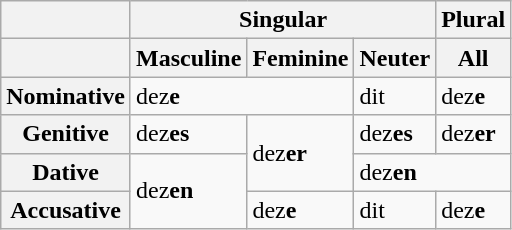<table class="wikitable">
<tr>
<th></th>
<th colspan="3">Singular</th>
<th>Plural</th>
</tr>
<tr>
<th></th>
<th>Masculine</th>
<th>Feminine</th>
<th>Neuter</th>
<th>All</th>
</tr>
<tr>
<th>Nominative</th>
<td colspan="2">dez<strong>e</strong></td>
<td>dit</td>
<td>dez<strong>e</strong></td>
</tr>
<tr>
<th>Genitive</th>
<td>dez<strong>es</strong></td>
<td rowspan="2">dez<strong>er</strong></td>
<td>dez<strong>es</strong></td>
<td>dez<strong>er</strong></td>
</tr>
<tr>
<th>Dative</th>
<td rowspan="2">dez<strong>en</strong></td>
<td colspan="2">dez<strong>en</strong></td>
</tr>
<tr>
<th>Accusative</th>
<td>dez<strong>e</strong></td>
<td>dit</td>
<td>dez<strong>e</strong></td>
</tr>
</table>
